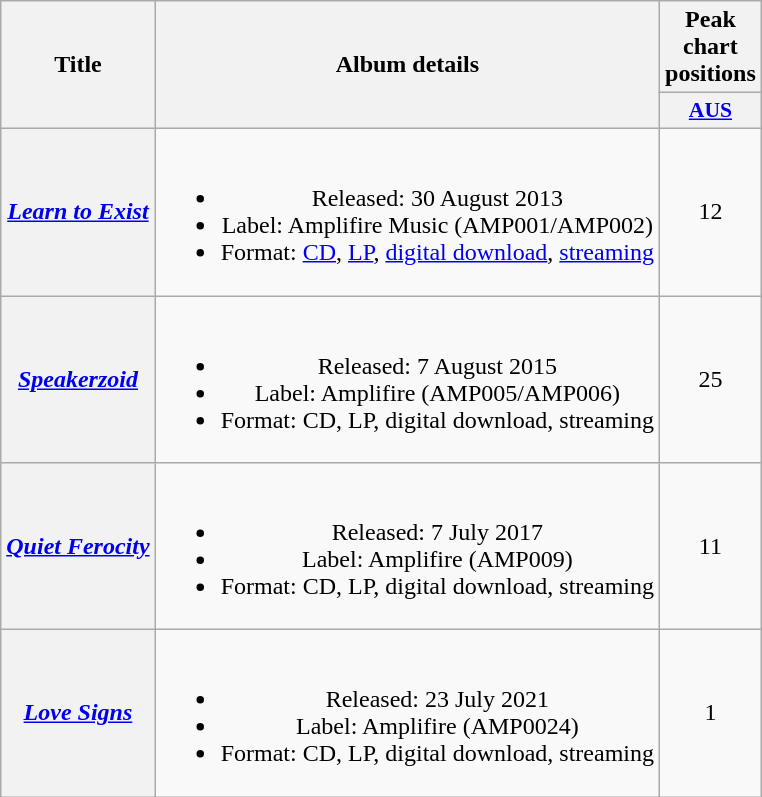<table class="wikitable plainrowheaders" style="text-align:center;">
<tr>
<th scope="col" rowspan="2">Title</th>
<th scope="col" rowspan="2">Album details</th>
<th scope="col" colspan="1">Peak chart positions</th>
</tr>
<tr>
<th scope="col" style="width:3em;font-size:90%;"><a href='#'>AUS</a><br></th>
</tr>
<tr>
<th scope="row"><em><a href='#'>Learn to Exist</a></em></th>
<td><br><ul><li>Released: 30 August 2013</li><li>Label: Amplifire Music (AMP001/AMP002)</li><li>Format: <a href='#'>CD</a>, <a href='#'>LP</a>, <a href='#'>digital download</a>, <a href='#'>streaming</a></li></ul></td>
<td>12</td>
</tr>
<tr>
<th scope="row"><em><a href='#'>Speakerzoid</a></em></th>
<td><br><ul><li>Released: 7 August 2015</li><li>Label: Amplifire (AMP005/AMP006)</li><li>Format: CD, LP, digital download, streaming</li></ul></td>
<td>25</td>
</tr>
<tr>
<th scope="row"><em><a href='#'>Quiet Ferocity</a></em></th>
<td><br><ul><li>Released: 7 July 2017</li><li>Label: Amplifire (AMP009)</li><li>Format: CD, LP, digital download, streaming</li></ul></td>
<td>11</td>
</tr>
<tr>
<th scope="row"><em><a href='#'>Love Signs</a></em></th>
<td><br><ul><li>Released: 23 July 2021</li><li>Label: Amplifire (AMP0024)</li><li>Format: CD, LP, digital download, streaming</li></ul></td>
<td>1</td>
</tr>
</table>
